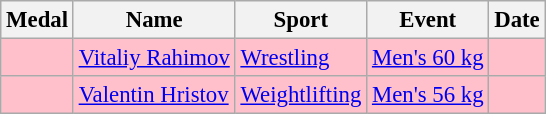<table class="wikitable sortable" style="font-size: 95%;">
<tr>
<th>Medal</th>
<th>Name</th>
<th>Sport</th>
<th>Event</th>
<th>Date</th>
</tr>
<tr bgcolor=pink>
<td></td>
<td><a href='#'>Vitaliy Rahimov</a></td>
<td><a href='#'>Wrestling</a></td>
<td><a href='#'>Men's 60 kg</a></td>
<td></td>
</tr>
<tr bgcolor=pink>
<td></td>
<td><a href='#'>Valentin Hristov</a></td>
<td><a href='#'>Weightlifting</a></td>
<td><a href='#'>Men's 56 kg</a></td>
<td></td>
</tr>
</table>
